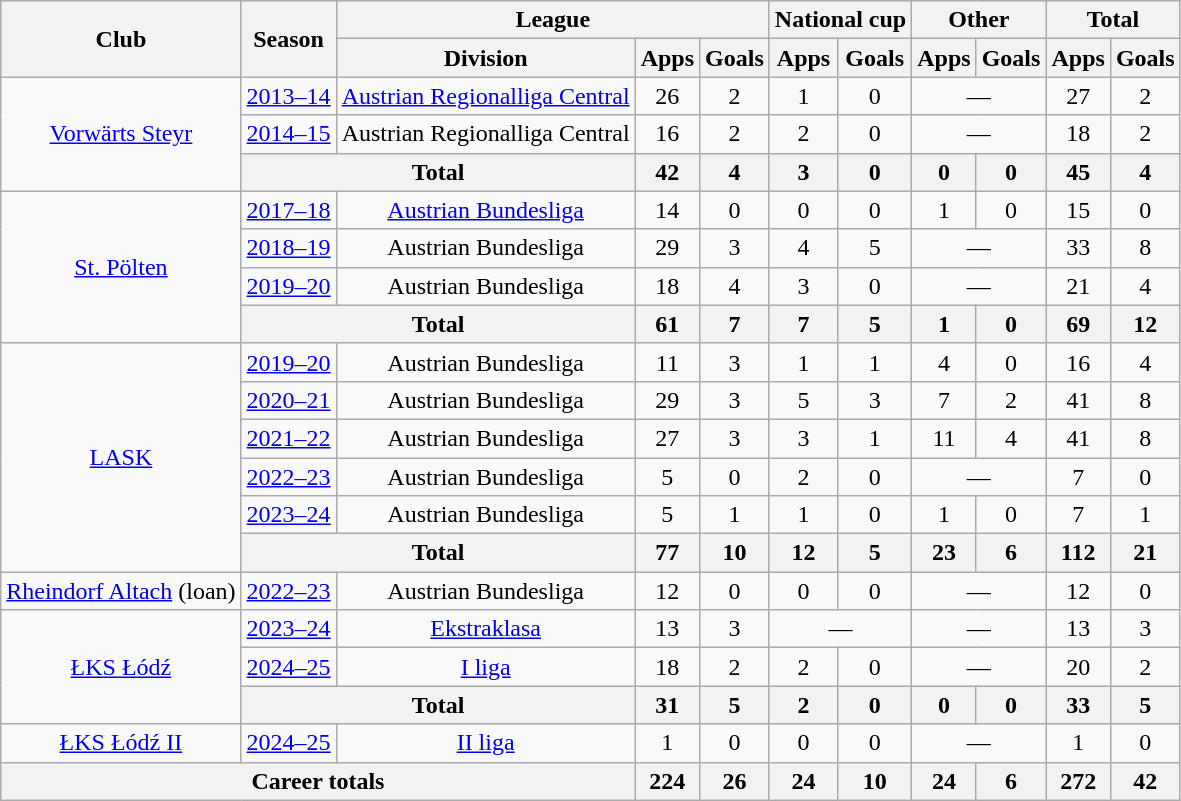<table class="wikitable" style="text-align: center;">
<tr>
<th rowspan="2">Club</th>
<th rowspan="2">Season</th>
<th colspan="3">League</th>
<th colspan="2">National cup</th>
<th colspan="2">Other</th>
<th colspan="2">Total</th>
</tr>
<tr>
<th>Division</th>
<th>Apps</th>
<th>Goals</th>
<th>Apps</th>
<th>Goals</th>
<th>Apps</th>
<th>Goals</th>
<th>Apps</th>
<th>Goals</th>
</tr>
<tr>
<td rowspan="3"><a href='#'>Vorwärts Steyr</a></td>
<td><a href='#'>2013–14</a></td>
<td><a href='#'>Austrian Regionalliga Central</a></td>
<td>26</td>
<td>2</td>
<td>1</td>
<td>0</td>
<td colspan="2">—</td>
<td>27</td>
<td>2</td>
</tr>
<tr>
<td><a href='#'>2014–15</a></td>
<td>Austrian Regionalliga Central</td>
<td>16</td>
<td>2</td>
<td>2</td>
<td>0</td>
<td colspan="2">—</td>
<td>18</td>
<td>2</td>
</tr>
<tr>
<th colspan="2">Total</th>
<th>42</th>
<th>4</th>
<th>3</th>
<th>0</th>
<th>0</th>
<th>0</th>
<th>45</th>
<th>4</th>
</tr>
<tr>
<td rowspan="4"><a href='#'>St. Pölten</a></td>
<td><a href='#'>2017–18</a></td>
<td><a href='#'>Austrian Bundesliga</a></td>
<td>14</td>
<td>0</td>
<td>0</td>
<td>0</td>
<td>1</td>
<td>0</td>
<td>15</td>
<td>0</td>
</tr>
<tr>
<td><a href='#'>2018–19</a></td>
<td>Austrian Bundesliga</td>
<td>29</td>
<td>3</td>
<td>4</td>
<td>5</td>
<td colspan="2">—</td>
<td>33</td>
<td>8</td>
</tr>
<tr>
<td><a href='#'>2019–20</a></td>
<td>Austrian Bundesliga</td>
<td>18</td>
<td>4</td>
<td>3</td>
<td>0</td>
<td colspan="2">—</td>
<td>21</td>
<td>4</td>
</tr>
<tr>
<th colspan="2">Total</th>
<th>61</th>
<th>7</th>
<th>7</th>
<th>5</th>
<th>1</th>
<th>0</th>
<th>69</th>
<th>12</th>
</tr>
<tr>
<td rowspan="6"><a href='#'>LASK</a></td>
<td><a href='#'>2019–20</a></td>
<td>Austrian Bundesliga</td>
<td>11</td>
<td>3</td>
<td>1</td>
<td>1</td>
<td>4</td>
<td>0</td>
<td>16</td>
<td>4</td>
</tr>
<tr>
<td><a href='#'>2020–21</a></td>
<td>Austrian Bundesliga</td>
<td>29</td>
<td>3</td>
<td>5</td>
<td>3</td>
<td>7</td>
<td>2</td>
<td>41</td>
<td>8</td>
</tr>
<tr>
<td><a href='#'>2021–22</a></td>
<td>Austrian Bundesliga</td>
<td>27</td>
<td>3</td>
<td>3</td>
<td>1</td>
<td>11</td>
<td>4</td>
<td>41</td>
<td>8</td>
</tr>
<tr>
<td><a href='#'>2022–23</a></td>
<td>Austrian Bundesliga</td>
<td>5</td>
<td>0</td>
<td>2</td>
<td>0</td>
<td colspan="2">—</td>
<td>7</td>
<td>0</td>
</tr>
<tr>
<td><a href='#'>2023–24</a></td>
<td>Austrian Bundesliga</td>
<td>5</td>
<td>1</td>
<td>1</td>
<td>0</td>
<td>1</td>
<td>0</td>
<td>7</td>
<td>1</td>
</tr>
<tr>
<th colspan="2">Total</th>
<th>77</th>
<th>10</th>
<th>12</th>
<th>5</th>
<th>23</th>
<th>6</th>
<th>112</th>
<th>21</th>
</tr>
<tr>
<td><a href='#'>Rheindorf Altach</a> (loan)</td>
<td><a href='#'>2022–23</a></td>
<td>Austrian Bundesliga</td>
<td>12</td>
<td>0</td>
<td>0</td>
<td>0</td>
<td colspan="2">—</td>
<td>12</td>
<td>0</td>
</tr>
<tr>
<td rowspan="3"><a href='#'>ŁKS Łódź</a></td>
<td><a href='#'>2023–24</a></td>
<td><a href='#'>Ekstraklasa</a></td>
<td>13</td>
<td>3</td>
<td colspan="2">—</td>
<td colspan="2">—</td>
<td>13</td>
<td>3</td>
</tr>
<tr>
<td><a href='#'>2024–25</a></td>
<td><a href='#'>I liga</a></td>
<td>18</td>
<td>2</td>
<td>2</td>
<td>0</td>
<td colspan="2">—</td>
<td>20</td>
<td>2</td>
</tr>
<tr>
<th colspan="2">Total</th>
<th>31</th>
<th>5</th>
<th>2</th>
<th>0</th>
<th>0</th>
<th>0</th>
<th>33</th>
<th>5</th>
</tr>
<tr>
<td><a href='#'>ŁKS Łódź II</a></td>
<td><a href='#'>2024–25</a></td>
<td><a href='#'>II liga</a></td>
<td>1</td>
<td>0</td>
<td>0</td>
<td>0</td>
<td colspan="2">—</td>
<td>1</td>
<td>0</td>
</tr>
<tr>
<th colspan="3">Career totals</th>
<th>224</th>
<th>26</th>
<th>24</th>
<th>10</th>
<th>24</th>
<th>6</th>
<th>272</th>
<th>42</th>
</tr>
</table>
